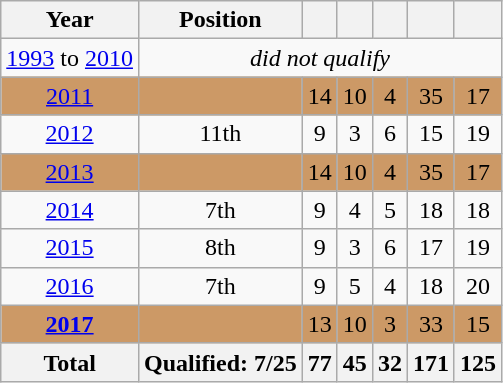<table class="wikitable" style="text-align: center;">
<tr>
<th>Year</th>
<th>Position</th>
<th></th>
<th></th>
<th></th>
<th></th>
<th></th>
</tr>
<tr>
<td><a href='#'>1993</a> to <a href='#'>2010</a></td>
<td colspan="6"><em>did not qualify</em></td>
</tr>
<tr style="background:#c96;">
<td> <a href='#'>2011</a></td>
<td></td>
<td>14</td>
<td>10</td>
<td>4</td>
<td>35</td>
<td>17</td>
</tr>
<tr>
<td> <a href='#'>2012</a></td>
<td>11th</td>
<td>9</td>
<td>3</td>
<td>6</td>
<td>15</td>
<td>19</td>
</tr>
<tr style="background:#c96;">
<td> <a href='#'>2013</a></td>
<td></td>
<td>14</td>
<td>10</td>
<td>4</td>
<td>35</td>
<td>17</td>
</tr>
<tr>
<td> <a href='#'>2014</a></td>
<td>7th</td>
<td>9</td>
<td>4</td>
<td>5</td>
<td>18</td>
<td>18</td>
</tr>
<tr>
<td> <a href='#'>2015</a></td>
<td>8th</td>
<td>9</td>
<td>3</td>
<td>6</td>
<td>17</td>
<td>19</td>
</tr>
<tr>
<td> <a href='#'>2016</a></td>
<td>7th</td>
<td>9</td>
<td>5</td>
<td>4</td>
<td>18</td>
<td>20</td>
</tr>
<tr style="background:#c96;">
<td> <strong><a href='#'>2017</a></strong></td>
<td></td>
<td>13</td>
<td>10</td>
<td>3</td>
<td>33</td>
<td>15</td>
</tr>
<tr>
<th>Total</th>
<th>Qualified: 7/25</th>
<th>77</th>
<th>45</th>
<th>32</th>
<th>171</th>
<th>125</th>
</tr>
</table>
